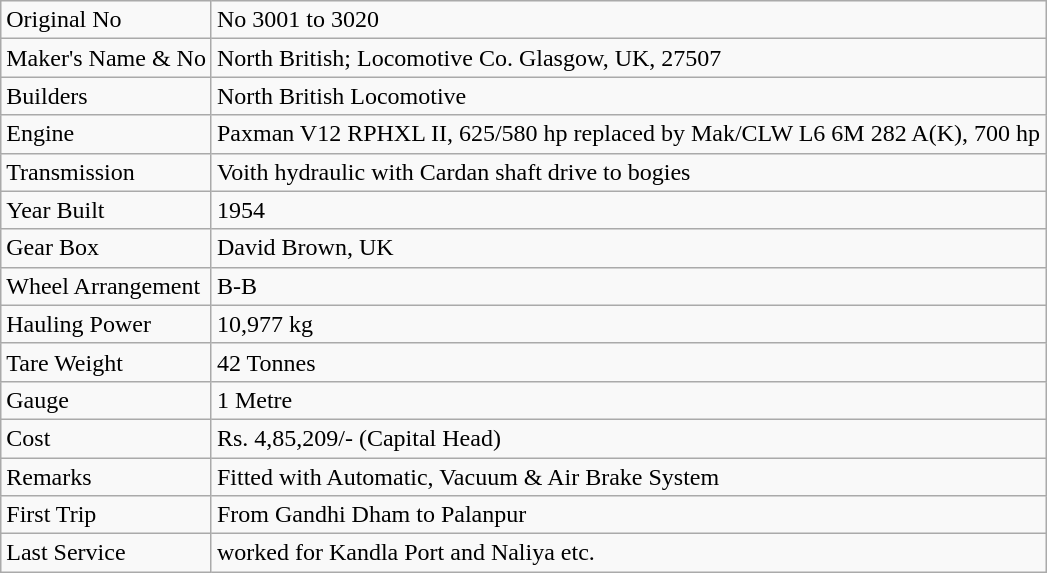<table class="wikitable">
<tr>
<td>Original No</td>
<td>No 3001 to 3020</td>
</tr>
<tr>
<td>Maker's Name & No</td>
<td>North British; Locomotive Co. Glasgow, UK, 27507</td>
</tr>
<tr>
<td>Builders</td>
<td>North British Locomotive</td>
</tr>
<tr>
<td>Engine</td>
<td>Paxman V12 RPHXL II, 625/580 hp replaced by Mak/CLW L6 6M 282 A(K), 700 hp</td>
</tr>
<tr>
<td>Transmission</td>
<td>Voith hydraulic with Cardan shaft drive to bogies</td>
</tr>
<tr>
<td>Year Built</td>
<td>1954</td>
</tr>
<tr>
<td>Gear Box</td>
<td>David Brown, UK</td>
</tr>
<tr>
<td>Wheel Arrangement</td>
<td>B-B</td>
</tr>
<tr>
<td>Hauling Power</td>
<td>10,977 kg</td>
</tr>
<tr>
<td>Tare Weight</td>
<td>42 Tonnes</td>
</tr>
<tr>
<td>Gauge</td>
<td>1 Metre</td>
</tr>
<tr>
<td>Cost</td>
<td>Rs. 4,85,209/- (Capital Head)</td>
</tr>
<tr>
<td>Remarks</td>
<td>Fitted with Automatic, Vacuum & Air Brake System</td>
</tr>
<tr>
<td>First Trip</td>
<td>From Gandhi Dham to Palanpur</td>
</tr>
<tr>
<td>Last Service</td>
<td>worked for Kandla Port and Naliya etc.</td>
</tr>
</table>
